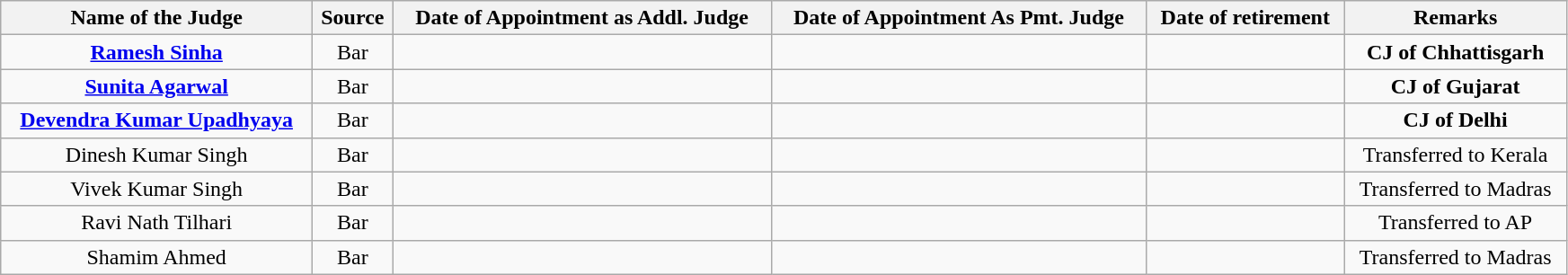<table class="wikitable sortable static-row-numbers static-row-header" style="text-align:center" width="92%">
<tr>
<th>Name of the Judge</th>
<th>Source</th>
<th>Date of Appointment as Addl. Judge</th>
<th>Date of Appointment As Pmt. Judge</th>
<th>Date of retirement</th>
<th>Remarks</th>
</tr>
<tr>
<td><strong><a href='#'>Ramesh Sinha</a></strong></td>
<td>Bar</td>
<td></td>
<td></td>
<td></td>
<td><strong>CJ of Chhattisgarh</strong></td>
</tr>
<tr>
<td><strong><a href='#'>Sunita Agarwal</a></strong></td>
<td>Bar</td>
<td></td>
<td></td>
<td></td>
<td><strong>CJ of Gujarat</strong></td>
</tr>
<tr>
<td><strong><a href='#'>Devendra Kumar Upadhyaya</a></strong></td>
<td>Bar</td>
<td></td>
<td></td>
<td></td>
<td><strong>CJ of</strong> <strong>Delhi</strong></td>
</tr>
<tr>
<td>Dinesh Kumar Singh</td>
<td>Bar</td>
<td></td>
<td></td>
<td></td>
<td>Transferred to Kerala</td>
</tr>
<tr>
<td>Vivek Kumar Singh</td>
<td>Bar</td>
<td></td>
<td></td>
<td></td>
<td>Transferred to Madras</td>
</tr>
<tr>
<td>Ravi Nath Tilhari</td>
<td>Bar</td>
<td></td>
<td></td>
<td></td>
<td>Transferred to AP</td>
</tr>
<tr>
<td>Shamim Ahmed</td>
<td>Bar</td>
<td></td>
<td></td>
<td></td>
<td>Transferred to Madras</td>
</tr>
</table>
